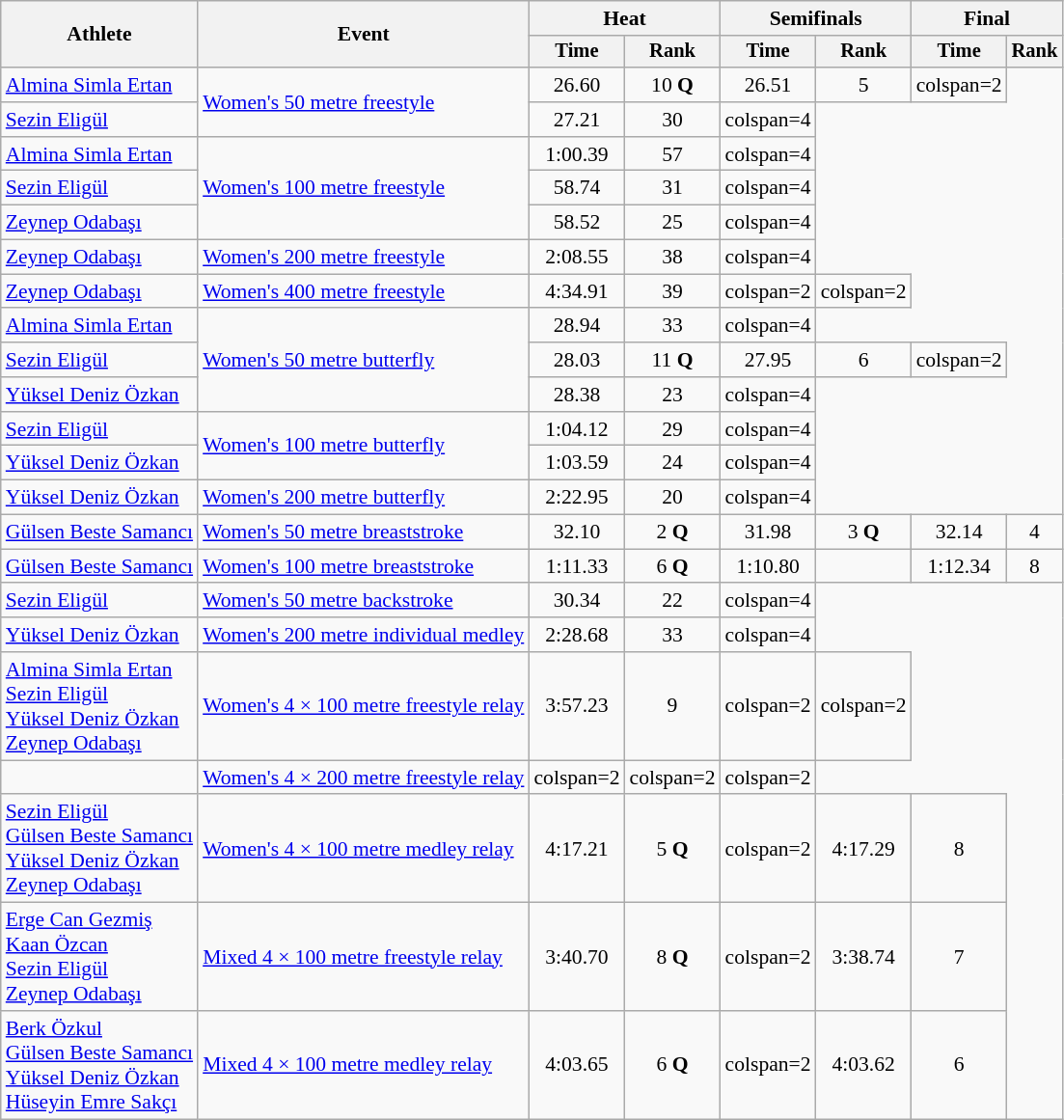<table class=wikitable style="font-size:90%">
<tr>
<th rowspan="2">Athlete</th>
<th rowspan="2">Event</th>
<th colspan="2">Heat</th>
<th colspan="2">Semifinals</th>
<th colspan="2">Final</th>
</tr>
<tr style="font-size:95%">
<th>Time</th>
<th>Rank</th>
<th>Time</th>
<th>Rank</th>
<th>Time</th>
<th>Rank</th>
</tr>
<tr align=center>
<td align=left><a href='#'>Almina Simla Ertan</a></td>
<td align=left rowspan=2><a href='#'>Women's 50 metre freestyle</a></td>
<td>26.60</td>
<td>10 <strong>Q</strong></td>
<td>26.51</td>
<td>5</td>
<td>colspan=2 </td>
</tr>
<tr align=center>
<td align=left><a href='#'>Sezin Eligül</a></td>
<td>27.21</td>
<td>30</td>
<td>colspan=4 </td>
</tr>
<tr align=center>
<td align=left><a href='#'>Almina Simla Ertan</a></td>
<td align=left rowspan=3><a href='#'>Women's 100 metre freestyle</a></td>
<td>1:00.39</td>
<td>57</td>
<td>colspan=4 </td>
</tr>
<tr align=center>
<td align=left><a href='#'>Sezin Eligül</a></td>
<td>58.74</td>
<td>31</td>
<td>colspan=4 </td>
</tr>
<tr align=center>
<td align=left><a href='#'>Zeynep Odabaşı</a></td>
<td>58.52</td>
<td>25</td>
<td>colspan=4 </td>
</tr>
<tr align=center>
<td align=left><a href='#'>Zeynep Odabaşı</a></td>
<td align=left><a href='#'>Women's 200 metre freestyle</a></td>
<td>2:08.55</td>
<td>38</td>
<td>colspan=4 </td>
</tr>
<tr align=center>
<td align=left><a href='#'>Zeynep Odabaşı</a></td>
<td align=left><a href='#'>Women's 400 metre freestyle</a></td>
<td>4:34.91</td>
<td>39</td>
<td>colspan=2 </td>
<td>colspan=2 </td>
</tr>
<tr align=center>
<td align=left><a href='#'>Almina Simla Ertan</a></td>
<td align=left rowspan=3><a href='#'>Women's 50 metre butterfly</a></td>
<td>28.94</td>
<td>33</td>
<td>colspan=4 </td>
</tr>
<tr align=center>
<td align=left><a href='#'>Sezin Eligül</a></td>
<td>28.03</td>
<td>11 <strong>Q</strong></td>
<td>27.95</td>
<td>6</td>
<td>colspan=2 </td>
</tr>
<tr align=center>
<td align=left><a href='#'>Yüksel Deniz Özkan</a></td>
<td>28.38</td>
<td>23</td>
<td>colspan=4 </td>
</tr>
<tr align=center>
<td align=left><a href='#'>Sezin Eligül</a></td>
<td align=left rowspan=2><a href='#'>Women's 100 metre butterfly</a></td>
<td>1:04.12</td>
<td>29</td>
<td>colspan=4 </td>
</tr>
<tr align=center>
<td align=left><a href='#'>Yüksel Deniz Özkan</a></td>
<td>1:03.59</td>
<td>24</td>
<td>colspan=4 </td>
</tr>
<tr align=center>
<td align=left><a href='#'>Yüksel Deniz Özkan</a></td>
<td align=left><a href='#'>Women's 200 metre butterfly</a></td>
<td>2:22.95</td>
<td>20</td>
<td>colspan=4 </td>
</tr>
<tr align=center>
<td align=left><a href='#'>Gülsen Beste Samancı</a></td>
<td align=left><a href='#'>Women's 50 metre breaststroke</a></td>
<td>32.10</td>
<td>2 <strong>Q</strong></td>
<td>31.98</td>
<td>3 <strong>Q</strong></td>
<td>32.14</td>
<td>4</td>
</tr>
<tr align=center>
<td align=left><a href='#'>Gülsen Beste Samancı</a></td>
<td align=left><a href='#'>Women's 100 metre breaststroke</a></td>
<td>1:11.33</td>
<td>6 <strong>Q</strong></td>
<td>1:10.80</td>
<td></td>
<td>1:12.34</td>
<td>8</td>
</tr>
<tr align=center>
<td align=left><a href='#'>Sezin Eligül</a></td>
<td align=left><a href='#'>Women's 50 metre backstroke</a></td>
<td>30.34</td>
<td>22</td>
<td>colspan=4 </td>
</tr>
<tr align=center>
<td align=left><a href='#'>Yüksel Deniz Özkan</a></td>
<td align=left><a href='#'>Women's 200 metre individual medley</a></td>
<td>2:28.68</td>
<td>33</td>
<td>colspan=4 </td>
</tr>
<tr align=center>
<td align=left><a href='#'>Almina Simla Ertan</a><br><a href='#'>Sezin Eligül</a><br><a href='#'>Yüksel Deniz Özkan</a><br><a href='#'>Zeynep Odabaşı</a></td>
<td align=left><a href='#'>Women's 4 × 100 metre freestyle relay</a></td>
<td>3:57.23</td>
<td>9</td>
<td>colspan=2 </td>
<td>colspan=2 </td>
</tr>
<tr align=center>
<td align=left></td>
<td align=left><a href='#'>Women's 4 × 200 metre freestyle relay</a></td>
<td>colspan=2 </td>
<td>colspan=2 </td>
<td>colspan=2 </td>
</tr>
<tr align=center>
<td align=left><a href='#'>Sezin Eligül</a><br><a href='#'>Gülsen Beste Samancı</a><br><a href='#'>Yüksel Deniz Özkan</a><br><a href='#'>Zeynep Odabaşı</a></td>
<td align=left><a href='#'>Women's 4 × 100 metre medley relay</a></td>
<td>4:17.21</td>
<td>5 <strong>Q</strong></td>
<td>colspan=2 </td>
<td>4:17.29</td>
<td>8</td>
</tr>
<tr align=center>
<td align=left><a href='#'>Erge Can Gezmiş</a><br><a href='#'>Kaan Özcan</a><br><a href='#'>Sezin Eligül</a><br><a href='#'>Zeynep Odabaşı</a></td>
<td align=left><a href='#'>Mixed 4 × 100 metre freestyle relay</a></td>
<td>3:40.70</td>
<td>8 <strong>Q</strong></td>
<td>colspan=2 </td>
<td>3:38.74</td>
<td>7</td>
</tr>
<tr align=center>
<td align=left><a href='#'>Berk Özkul</a><br><a href='#'>Gülsen Beste Samancı</a><br><a href='#'>Yüksel Deniz Özkan</a><br><a href='#'>Hüseyin Emre Sakçı</a></td>
<td align=left><a href='#'>Mixed 4 × 100 metre medley relay</a></td>
<td>4:03.65</td>
<td>6 <strong>Q</strong></td>
<td>colspan=2 </td>
<td>4:03.62</td>
<td>6</td>
</tr>
</table>
